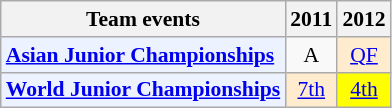<table class="wikitable" style="font-size: 90%; text-align:center">
<tr>
<th>Team events</th>
<th>2011</th>
<th>2012</th>
</tr>
<tr>
<td bgcolor="#ECF2FF"; align="left"><strong><a href='#'>Asian Junior Championships</a></strong></td>
<td>A</td>
<td bgcolor=FFEBCD><a href='#'>QF</a></td>
</tr>
<tr>
<td bgcolor="#ECF2FF"; align="left"><strong><a href='#'>World Junior Championships</a></strong></td>
<td bgcolor=FFEBCD><a href='#'>7th</a></td>
<td bgcolor=FFFF00><a href='#'>4th</a></td>
</tr>
</table>
